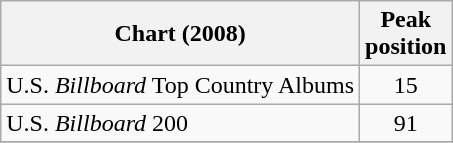<table class="wikitable">
<tr>
<th>Chart (2008)</th>
<th>Peak<br>position</th>
</tr>
<tr>
<td>U.S. <em>Billboard</em> Top Country Albums</td>
<td align="center">15</td>
</tr>
<tr>
<td>U.S. <em>Billboard</em> 200</td>
<td align="center">91</td>
</tr>
<tr>
</tr>
</table>
